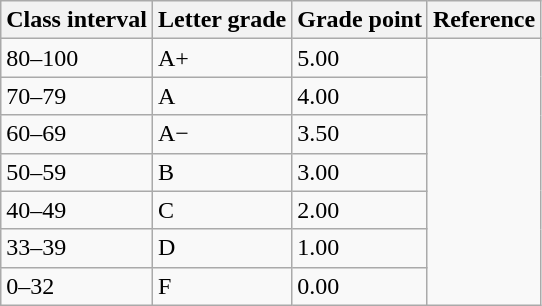<table class = "wikitable">
<tr>
<th>Class interval</th>
<th>Letter grade</th>
<th>Grade point</th>
<th>Reference</th>
</tr>
<tr>
<td>80–100</td>
<td>A+</td>
<td>5.00</td>
<td rowspan="7"></td>
</tr>
<tr>
<td>70–79</td>
<td>A</td>
<td>4.00</td>
</tr>
<tr>
<td>60–69</td>
<td>A−</td>
<td>3.50</td>
</tr>
<tr>
<td>50–59</td>
<td>B</td>
<td>3.00</td>
</tr>
<tr>
<td>40–49</td>
<td>C</td>
<td>2.00</td>
</tr>
<tr>
<td>33–39</td>
<td>D</td>
<td>1.00</td>
</tr>
<tr>
<td>0–32</td>
<td>F</td>
<td>0.00</td>
</tr>
</table>
